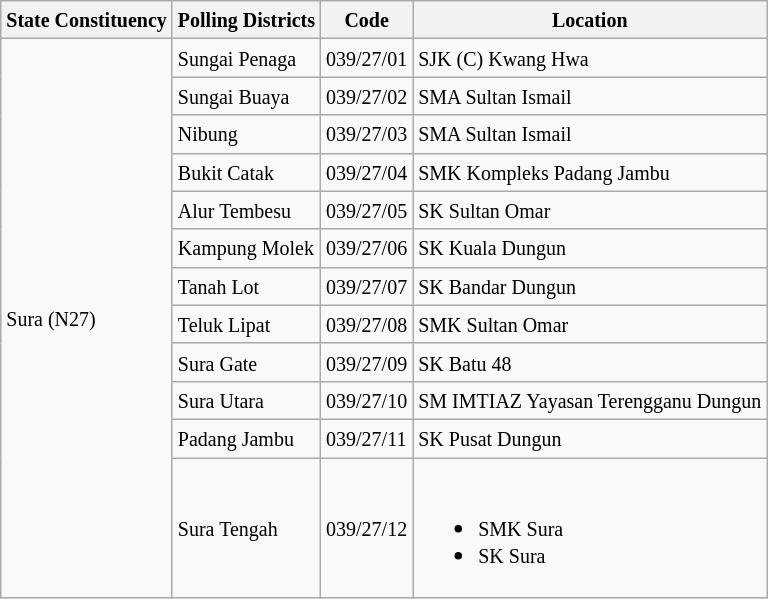<table class="wikitable sortable mw-collapsible">
<tr>
<th><small>State Constituency</small></th>
<th><small>Polling Districts</small></th>
<th><small>Code</small></th>
<th><small>Location</small></th>
</tr>
<tr>
<td rowspan="12"><small>Sura (N27)</small></td>
<td><small>Sungai Penaga</small></td>
<td><small>039/27/01</small></td>
<td><small>SJK (C) Kwang Hwa</small></td>
</tr>
<tr>
<td><small>Sungai Buaya</small></td>
<td><small>039/27/02</small></td>
<td><small>SMA Sultan Ismail</small></td>
</tr>
<tr>
<td><small>Nibung</small></td>
<td><small>039/27/03</small></td>
<td><small>SMA Sultan Ismail</small></td>
</tr>
<tr>
<td><small>Bukit Catak</small></td>
<td><small>039/27/04</small></td>
<td><small>SMK Kompleks Padang Jambu</small></td>
</tr>
<tr>
<td><small>Alur Tembesu</small></td>
<td><small>039/27/05</small></td>
<td><small>SK Sultan Omar</small></td>
</tr>
<tr>
<td><small>Kampung Molek</small></td>
<td><small>039/27/06</small></td>
<td><small>SK Kuala Dungun</small></td>
</tr>
<tr>
<td><small>Tanah Lot</small></td>
<td><small>039/27/07</small></td>
<td><small>SK Bandar Dungun</small></td>
</tr>
<tr>
<td><small>Teluk Lipat</small></td>
<td><small>039/27/08</small></td>
<td><small>SMK Sultan Omar</small></td>
</tr>
<tr>
<td><small>Sura Gate</small></td>
<td><small>039/27/09</small></td>
<td><small>SK Batu 48</small></td>
</tr>
<tr>
<td><small>Sura Utara</small></td>
<td><small>039/27/10</small></td>
<td><small>SM IMTIAZ Yayasan Terengganu Dungun</small></td>
</tr>
<tr>
<td><small>Padang Jambu</small></td>
<td><small>039/27/11</small></td>
<td><small>SK Pusat Dungun</small></td>
</tr>
<tr>
<td><small>Sura Tengah</small></td>
<td><small>039/27/12</small></td>
<td><br><ul><li><small>SMK Sura</small></li><li><small>SK Sura</small></li></ul></td>
</tr>
</table>
